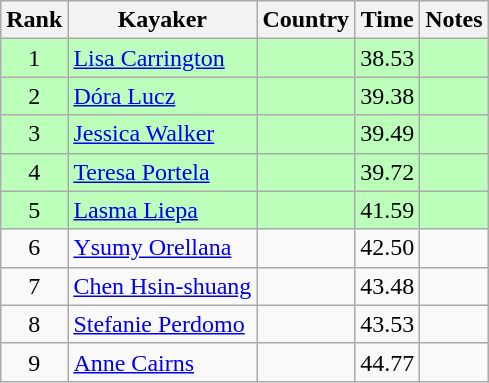<table class="wikitable" style="text-align:center">
<tr>
<th>Rank</th>
<th>Kayaker</th>
<th>Country</th>
<th>Time</th>
<th>Notes</th>
</tr>
<tr bgcolor=bbffbb>
<td>1</td>
<td align="left"><a href='#'>Lisa Carrington</a></td>
<td align="left"></td>
<td>38.53</td>
<td></td>
</tr>
<tr bgcolor=bbffbb>
<td>2</td>
<td align="left"><a href='#'>Dóra Lucz</a></td>
<td align="left"></td>
<td>39.38</td>
<td></td>
</tr>
<tr bgcolor=bbffbb>
<td>3</td>
<td align="left"><a href='#'>Jessica Walker</a></td>
<td align="left"></td>
<td>39.49</td>
<td></td>
</tr>
<tr bgcolor=bbffbb>
<td>4</td>
<td align="left"><a href='#'>Teresa Portela</a></td>
<td align="left"></td>
<td>39.72</td>
<td></td>
</tr>
<tr bgcolor=bbffbb>
<td>5</td>
<td align="left"><a href='#'>Lasma Liepa</a></td>
<td align="left"></td>
<td>41.59</td>
<td></td>
</tr>
<tr>
<td>6</td>
<td align="left"><a href='#'>Ysumy Orellana</a></td>
<td align="left"></td>
<td>42.50</td>
<td></td>
</tr>
<tr>
<td>7</td>
<td align="left"><a href='#'>Chen Hsin-shuang</a></td>
<td align="left"></td>
<td>43.48</td>
<td></td>
</tr>
<tr>
<td>8</td>
<td align="left"><a href='#'>Stefanie Perdomo</a></td>
<td align="left"></td>
<td>43.53</td>
<td></td>
</tr>
<tr>
<td>9</td>
<td align="left"><a href='#'>Anne Cairns</a></td>
<td align="left"></td>
<td>44.77</td>
<td></td>
</tr>
</table>
